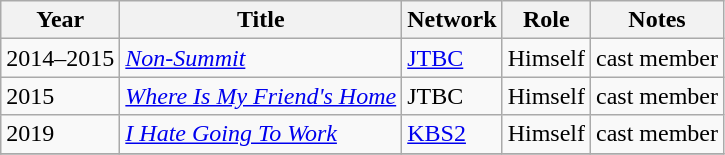<table class="wikitable sortable">
<tr>
<th>Year</th>
<th>Title</th>
<th>Network</th>
<th>Role</th>
<th>Notes</th>
</tr>
<tr>
<td>2014–2015</td>
<td><em><a href='#'>Non-Summit</a></em></td>
<td><a href='#'>JTBC</a></td>
<td>Himself</td>
<td>cast member</td>
</tr>
<tr>
<td>2015</td>
<td><em><a href='#'>Where Is My Friend's Home</a></em></td>
<td>JTBC</td>
<td>Himself</td>
<td>cast member</td>
</tr>
<tr>
<td>2019</td>
<td><em><a href='#'>I Hate Going To Work</a></em></td>
<td><a href='#'>KBS2</a></td>
<td>Himself</td>
<td>cast member</td>
</tr>
<tr>
</tr>
</table>
